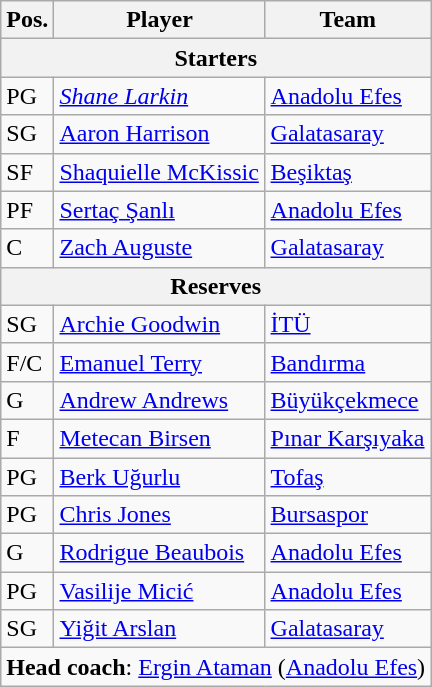<table class="wikitable">
<tr>
<th>Pos.</th>
<th>Player</th>
<th>Team</th>
</tr>
<tr>
<th colspan="3">Starters</th>
</tr>
<tr>
<td>PG</td>
<td> <em><a href='#'>Shane Larkin</a></em></td>
<td><a href='#'>Anadolu Efes</a></td>
</tr>
<tr>
<td>SG</td>
<td> <a href='#'>Aaron Harrison</a></td>
<td><a href='#'>Galatasaray</a></td>
</tr>
<tr>
<td>SF</td>
<td> <a href='#'>Shaquielle McKissic</a></td>
<td><a href='#'>Beşiktaş</a></td>
</tr>
<tr>
<td>PF</td>
<td> <a href='#'>Sertaç Şanlı</a></td>
<td><a href='#'>Anadolu Efes</a></td>
</tr>
<tr>
<td>C</td>
<td> <a href='#'>Zach Auguste</a></td>
<td><a href='#'>Galatasaray</a></td>
</tr>
<tr>
<th colspan="3">Reserves</th>
</tr>
<tr>
<td>SG</td>
<td> <a href='#'>Archie Goodwin</a></td>
<td><a href='#'>İTÜ</a></td>
</tr>
<tr>
<td>F/C</td>
<td> <a href='#'>Emanuel Terry</a></td>
<td><a href='#'>Bandırma</a></td>
</tr>
<tr>
<td>G</td>
<td> <a href='#'>Andrew Andrews</a></td>
<td><a href='#'>Büyükçekmece</a></td>
</tr>
<tr>
<td>F</td>
<td> <a href='#'>Metecan Birsen</a></td>
<td><a href='#'>Pınar Karşıyaka</a></td>
</tr>
<tr>
<td>PG</td>
<td> <a href='#'>Berk Uğurlu</a></td>
<td><a href='#'>Tofaş</a></td>
</tr>
<tr>
<td>PG</td>
<td> <a href='#'>Chris Jones</a></td>
<td><a href='#'>Bursaspor</a></td>
</tr>
<tr>
<td>G</td>
<td> <a href='#'>Rodrigue Beaubois</a></td>
<td><a href='#'>Anadolu Efes</a></td>
</tr>
<tr>
<td>PG</td>
<td> <a href='#'>Vasilije Micić</a></td>
<td><a href='#'>Anadolu Efes</a></td>
</tr>
<tr>
<td>SG</td>
<td> <a href='#'>Yiğit Arslan</a></td>
<td><a href='#'>Galatasaray</a></td>
</tr>
<tr>
<td colspan="3"><strong>Head coach</strong>: <a href='#'>Ergin Ataman</a> (<a href='#'>Anadolu Efes</a>)</td>
</tr>
</table>
